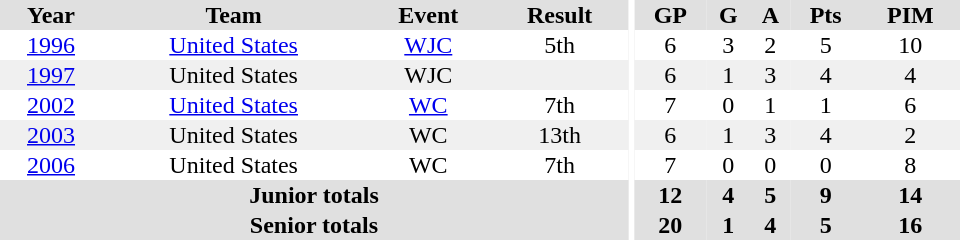<table border="0" cellpadding="1" cellspacing="0" ID="Table3" style="text-align:center; width:40em">
<tr ALIGN="center" bgcolor="#e0e0e0">
<th>Year</th>
<th>Team</th>
<th>Event</th>
<th>Result</th>
<th rowspan="99" bgcolor="#ffffff"></th>
<th>GP</th>
<th>G</th>
<th>A</th>
<th>Pts</th>
<th>PIM</th>
</tr>
<tr>
<td><a href='#'>1996</a></td>
<td><a href='#'>United States</a></td>
<td><a href='#'>WJC</a></td>
<td>5th</td>
<td>6</td>
<td>3</td>
<td>2</td>
<td>5</td>
<td>10</td>
</tr>
<tr bgcolor="#f0f0f0">
<td><a href='#'>1997</a></td>
<td>United States</td>
<td>WJC</td>
<td></td>
<td>6</td>
<td>1</td>
<td>3</td>
<td>4</td>
<td>4</td>
</tr>
<tr>
<td><a href='#'>2002</a></td>
<td><a href='#'>United States</a></td>
<td><a href='#'>WC</a></td>
<td>7th</td>
<td>7</td>
<td>0</td>
<td>1</td>
<td>1</td>
<td>6</td>
</tr>
<tr bgcolor="#f0f0f0">
<td><a href='#'>2003</a></td>
<td>United States</td>
<td>WC</td>
<td>13th</td>
<td>6</td>
<td>1</td>
<td>3</td>
<td>4</td>
<td>2</td>
</tr>
<tr>
<td><a href='#'>2006</a></td>
<td>United States</td>
<td>WC</td>
<td>7th</td>
<td>7</td>
<td>0</td>
<td>0</td>
<td>0</td>
<td>8</td>
</tr>
<tr bgcolor="#e0e0e0">
<th colspan="4">Junior totals</th>
<th>12</th>
<th>4</th>
<th>5</th>
<th>9</th>
<th>14</th>
</tr>
<tr bgcolor="#e0e0e0">
<th colspan="4">Senior totals</th>
<th>20</th>
<th>1</th>
<th>4</th>
<th>5</th>
<th>16</th>
</tr>
</table>
